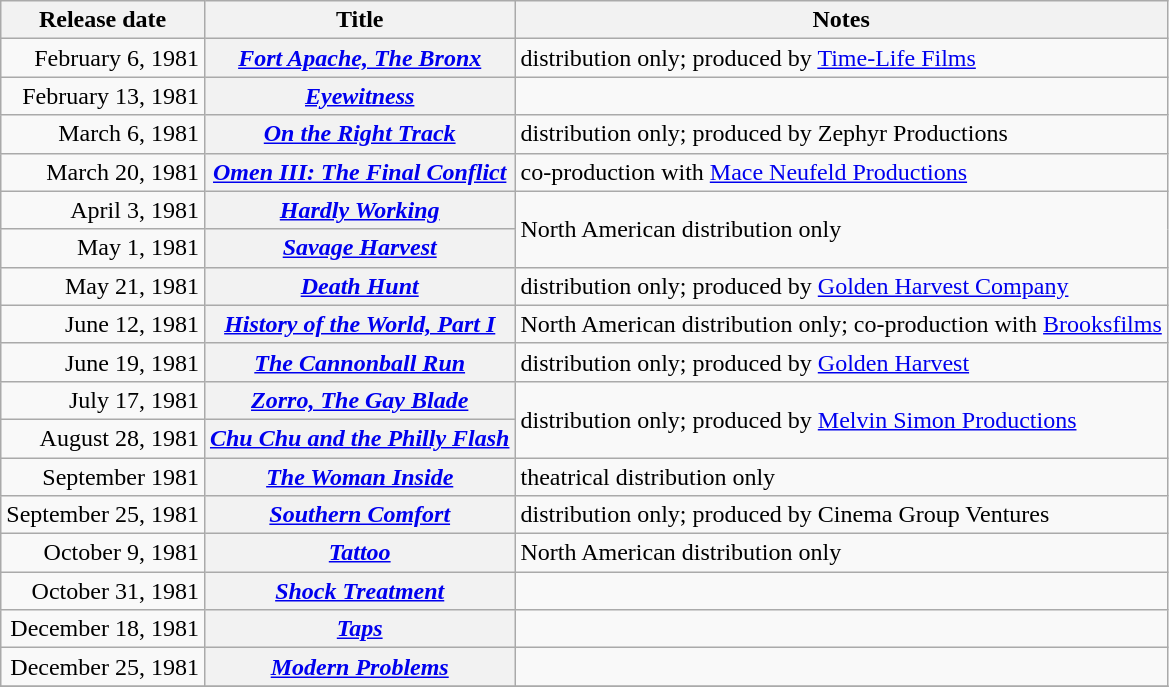<table class="wikitable plainrowheaders sortable">
<tr>
<th scope="col">Release date</th>
<th scope="col">Title</th>
<th scope="col" class="unsortable">Notes</th>
</tr>
<tr>
<td style="text-align:right;">February 6, 1981</td>
<th scope="row"><em><a href='#'>Fort Apache, The Bronx</a></em></th>
<td>distribution only; produced by <a href='#'>Time-Life Films</a></td>
</tr>
<tr>
<td style="text-align:right;">February 13, 1981</td>
<th scope="row"><em><a href='#'>Eyewitness</a></em></th>
<td></td>
</tr>
<tr>
<td style="text-align:right;">March 6, 1981</td>
<th scope="row"><em><a href='#'>On the Right Track</a></em></th>
<td>distribution only; produced by Zephyr Productions</td>
</tr>
<tr>
<td style="text-align:right;">March 20, 1981</td>
<th scope="row"><em><a href='#'>Omen III: The Final Conflict</a></em></th>
<td>co-production with <a href='#'>Mace Neufeld Productions</a></td>
</tr>
<tr>
<td style="text-align:right;">April 3, 1981</td>
<th scope="row"><em><a href='#'>Hardly Working</a></em></th>
<td rowspan="2">North American distribution only</td>
</tr>
<tr>
<td style="text-align:right;">May 1, 1981</td>
<th scope="row"><em><a href='#'>Savage Harvest</a></em></th>
</tr>
<tr>
<td style="text-align:right;">May 21, 1981</td>
<th scope="row"><em><a href='#'>Death Hunt</a></em></th>
<td>distribution only; produced by <a href='#'>Golden Harvest Company</a></td>
</tr>
<tr>
<td style="text-align:right;">June 12, 1981</td>
<th scope="row"><em><a href='#'>History of the World, Part I</a></em></th>
<td>North American distribution only; co-production with <a href='#'>Brooksfilms</a></td>
</tr>
<tr>
<td style="text-align:right;">June 19, 1981</td>
<th scope="row"><em><a href='#'>The Cannonball Run</a></em></th>
<td>distribution only; produced by <a href='#'>Golden Harvest</a></td>
</tr>
<tr>
<td style="text-align:right;">July 17, 1981</td>
<th scope="row"><em><a href='#'>Zorro, The Gay Blade</a></em></th>
<td rowspan="2">distribution only; produced by <a href='#'>Melvin Simon Productions</a></td>
</tr>
<tr>
<td style="text-align:right;">August 28, 1981</td>
<th scope="row"><em><a href='#'>Chu Chu and the Philly Flash</a></em></th>
</tr>
<tr>
<td style="text-align:right;">September 1981</td>
<th scope="row"><em><a href='#'>The Woman Inside</a></em></th>
<td>theatrical distribution only</td>
</tr>
<tr>
<td style="text-align:right;">September 25, 1981</td>
<th scope="row"><em><a href='#'>Southern Comfort</a></em></th>
<td>distribution only; produced by Cinema Group Ventures</td>
</tr>
<tr>
<td style="text-align:right;">October 9, 1981</td>
<th scope="row"><em><a href='#'>Tattoo</a></em></th>
<td>North American distribution only</td>
</tr>
<tr>
<td style="text-align:right;">October 31, 1981</td>
<th scope="row"><em><a href='#'>Shock Treatment</a></em></th>
<td></td>
</tr>
<tr>
<td style="text-align:right;">December 18, 1981</td>
<th scope="row"><em><a href='#'>Taps</a></em></th>
<td></td>
</tr>
<tr>
<td style="text-align:right;">December 25, 1981</td>
<th scope="row"><em><a href='#'>Modern Problems</a></em></th>
<td></td>
</tr>
<tr>
</tr>
</table>
